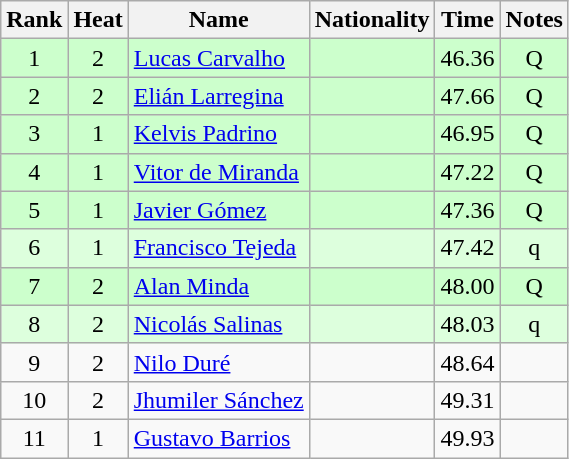<table class="wikitable sortable" style="text-align:center">
<tr>
<th>Rank</th>
<th>Heat</th>
<th>Name</th>
<th>Nationality</th>
<th>Time</th>
<th>Notes</th>
</tr>
<tr bgcolor=ccffcc>
<td>1</td>
<td>2</td>
<td align=left><a href='#'>Lucas Carvalho</a></td>
<td align=left></td>
<td>46.36</td>
<td>Q</td>
</tr>
<tr bgcolor=ccffcc>
<td>2</td>
<td>2</td>
<td align=left><a href='#'>Elián Larregina</a></td>
<td align=left></td>
<td>47.66</td>
<td>Q</td>
</tr>
<tr bgcolor=ccffcc>
<td>3</td>
<td>1</td>
<td align=left><a href='#'>Kelvis Padrino</a></td>
<td align=left></td>
<td>46.95</td>
<td>Q</td>
</tr>
<tr bgcolor=ccffcc>
<td>4</td>
<td>1</td>
<td align=left><a href='#'>Vitor de Miranda</a></td>
<td align=left></td>
<td>47.22</td>
<td>Q</td>
</tr>
<tr bgcolor=ccffcc>
<td>5</td>
<td>1</td>
<td align=left><a href='#'>Javier Gómez</a></td>
<td align=left></td>
<td>47.36</td>
<td>Q</td>
</tr>
<tr bgcolor=ddffdd>
<td>6</td>
<td>1</td>
<td align=left><a href='#'>Francisco Tejeda</a></td>
<td align=left></td>
<td>47.42</td>
<td>q</td>
</tr>
<tr bgcolor=ccffcc>
<td>7</td>
<td>2</td>
<td align=left><a href='#'>Alan Minda</a></td>
<td align=left></td>
<td>48.00</td>
<td>Q</td>
</tr>
<tr bgcolor=ddffdd>
<td>8</td>
<td>2</td>
<td align=left><a href='#'>Nicolás Salinas</a></td>
<td align=left></td>
<td>48.03</td>
<td>q</td>
</tr>
<tr>
<td>9</td>
<td>2</td>
<td align=left><a href='#'>Nilo Duré</a></td>
<td align=left></td>
<td>48.64</td>
<td></td>
</tr>
<tr>
<td>10</td>
<td>2</td>
<td align=left><a href='#'>Jhumiler Sánchez</a></td>
<td align=left></td>
<td>49.31</td>
<td></td>
</tr>
<tr>
<td>11</td>
<td>1</td>
<td align=left><a href='#'>Gustavo Barrios</a></td>
<td align=left></td>
<td>49.93</td>
<td></td>
</tr>
</table>
